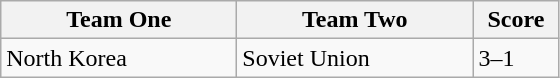<table class="wikitable">
<tr>
<th width=150>Team One</th>
<th width=150>Team Two</th>
<th width=50>Score</th>
</tr>
<tr>
<td>North Korea</td>
<td>Soviet Union</td>
<td>3–1</td>
</tr>
</table>
